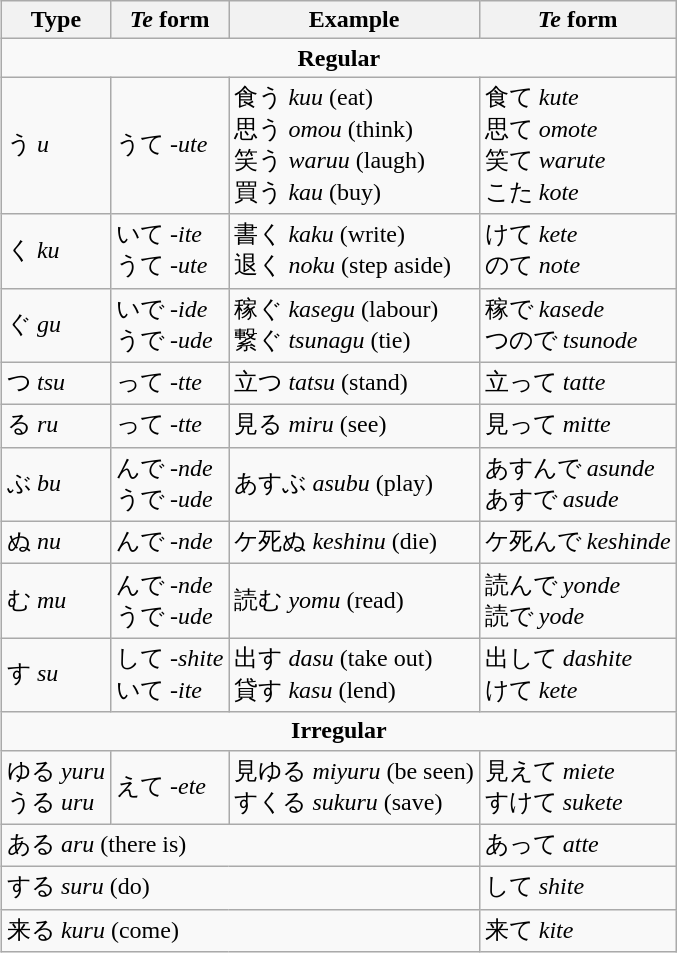<table class="wikitable"  style="float:right; margin-left:15px; margin-top:0px">
<tr>
<th>Type</th>
<th><em>Te</em> form</th>
<th>Example</th>
<th><em>Te</em> form</th>
</tr>
<tr>
<td colspan = 4 align="center"><strong>Regular</strong></td>
</tr>
<tr>
<td>う <em>u</em></td>
<td>うて <em>-ute</em></td>
<td>食う <em>kuu</em> (eat)<br> 思う <em>omou</em> (think)<br> 笑う <em>waruu</em> (laugh)<br>買う <em>kau</em> (buy)</td>
<td>食て <em>kute</em><br> 思て <em>omote</em><br> 笑て <em>warute</em><br>こた <em>kote</em></td>
</tr>
<tr>
<td>く <em>ku</em></td>
<td>いて <em>-ite</em><br>うて <em>-ute</em></td>
<td>書く <em>kaku</em> (write)<br>退く <em>noku</em> (step aside)</td>
<td>けて <em>kete</em><br>のて <em>note</em></td>
</tr>
<tr>
<td>ぐ <em>gu</em></td>
<td>いで <em>-ide</em><br>うで <em>-ude</em></td>
<td>稼ぐ <em>kasegu</em> (labour)<br>繋ぐ <em>tsunagu</em> (tie)</td>
<td>稼で <em>kasede</em><br>つので <em>tsunode</em></td>
</tr>
<tr>
<td>つ <em>tsu</em></td>
<td>って <em>-tte</em></td>
<td>立つ <em>tatsu</em> (stand)</td>
<td>立って <em>tatte</em></td>
</tr>
<tr>
<td>る <em>ru</em></td>
<td>って <em>-tte</em></td>
<td>見る <em>miru</em> (see)</td>
<td>見って <em>mitte</em></td>
</tr>
<tr>
<td>ぶ <em>bu</em></td>
<td>んで <em>-nde</em><br>うで <em>-ude</em></td>
<td>あすぶ <em>asubu</em> (play)</td>
<td>あすんで <em>asunde</em><br>あすで <em>asude</em></td>
</tr>
<tr>
<td>ぬ <em>nu</em></td>
<td>んで <em>-nde</em></td>
<td>ケ死ぬ <em>keshinu</em> (die)</td>
<td>ケ死んで <em>keshinde</em></td>
</tr>
<tr>
<td>む <em>mu</em></td>
<td>んで <em>-nde</em><br>うで <em>-ude</em></td>
<td>読む <em>yomu</em> (read)</td>
<td>読んで <em>yonde</em><br>読で <em>yode</em></td>
</tr>
<tr>
<td>す <em>su</em></td>
<td>して <em>-shite</em><br>いて <em>-ite</em></td>
<td>出す <em>dasu</em> (take out)<br>貸す <em>kasu</em> (lend)</td>
<td>出して <em>dashite</em><br>けて <em>kete</em></td>
</tr>
<tr>
<td colspan = 4 align="center"><strong>Irregular</strong></td>
</tr>
<tr>
<td>ゆる <em>yuru</em><br>うる <em>uru</em></td>
<td>えて <em>-ete</em></td>
<td>見ゆる <em>miyuru</em> (be seen)<br>すくる <em>sukuru</em> (save)</td>
<td>見えて <em>miete</em><br>すけて <em>sukete</em></td>
</tr>
<tr>
<td colspan="3">ある <em>aru</em> (there is)</td>
<td>あって <em>atte</em></td>
</tr>
<tr>
<td colspan="3">する <em>suru</em> (do)</td>
<td>して <em>shite</em></td>
</tr>
<tr>
<td colspan="3">来る <em>kuru</em> (come)</td>
<td>来て <em>kite</em></td>
</tr>
</table>
